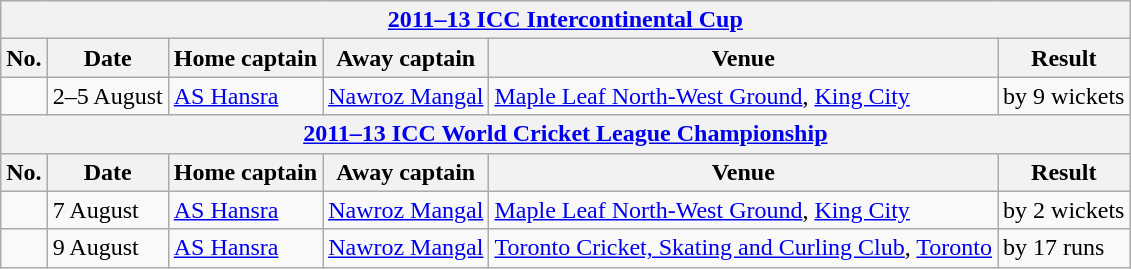<table class="wikitable">
<tr>
<th colspan="6"><a href='#'>2011–13 ICC Intercontinental Cup</a></th>
</tr>
<tr>
<th>No.</th>
<th>Date</th>
<th>Home captain</th>
<th>Away captain</th>
<th>Venue</th>
<th>Result</th>
</tr>
<tr>
<td></td>
<td>2–5 August</td>
<td><a href='#'>AS Hansra</a></td>
<td><a href='#'>Nawroz Mangal</a></td>
<td><a href='#'>Maple Leaf North-West Ground</a>, <a href='#'>King City</a></td>
<td> by 9 wickets</td>
</tr>
<tr>
<th colspan="6"><a href='#'>2011–13 ICC World Cricket League Championship</a></th>
</tr>
<tr>
<th>No.</th>
<th>Date</th>
<th>Home captain</th>
<th>Away captain</th>
<th>Venue</th>
<th>Result</th>
</tr>
<tr>
<td></td>
<td>7 August</td>
<td><a href='#'>AS Hansra</a></td>
<td><a href='#'>Nawroz Mangal</a></td>
<td><a href='#'>Maple Leaf North-West Ground</a>, <a href='#'>King City</a></td>
<td> by 2 wickets</td>
</tr>
<tr>
<td></td>
<td>9 August</td>
<td><a href='#'>AS Hansra</a></td>
<td><a href='#'>Nawroz Mangal</a></td>
<td><a href='#'>Toronto Cricket, Skating and Curling Club</a>, <a href='#'>Toronto</a></td>
<td> by 17 runs</td>
</tr>
</table>
